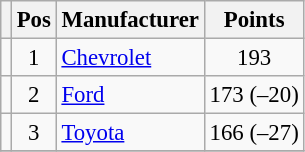<table class="wikitable" style="font-size: 95%;">
<tr>
<th></th>
<th>Pos</th>
<th>Manufacturer</th>
<th>Points</th>
</tr>
<tr>
<td align="left"></td>
<td style="text-align:center;">1</td>
<td><a href='#'>Chevrolet</a></td>
<td style="text-align:center;">193</td>
</tr>
<tr>
<td align="left"></td>
<td style="text-align:center;">2</td>
<td><a href='#'>Ford</a></td>
<td style="text-align:center;">173 (–20)</td>
</tr>
<tr>
<td align="left"></td>
<td style="text-align:center;">3</td>
<td><a href='#'>Toyota</a></td>
<td style="text-align:center;">166 (–27)</td>
</tr>
<tr class="sortbottom">
</tr>
</table>
